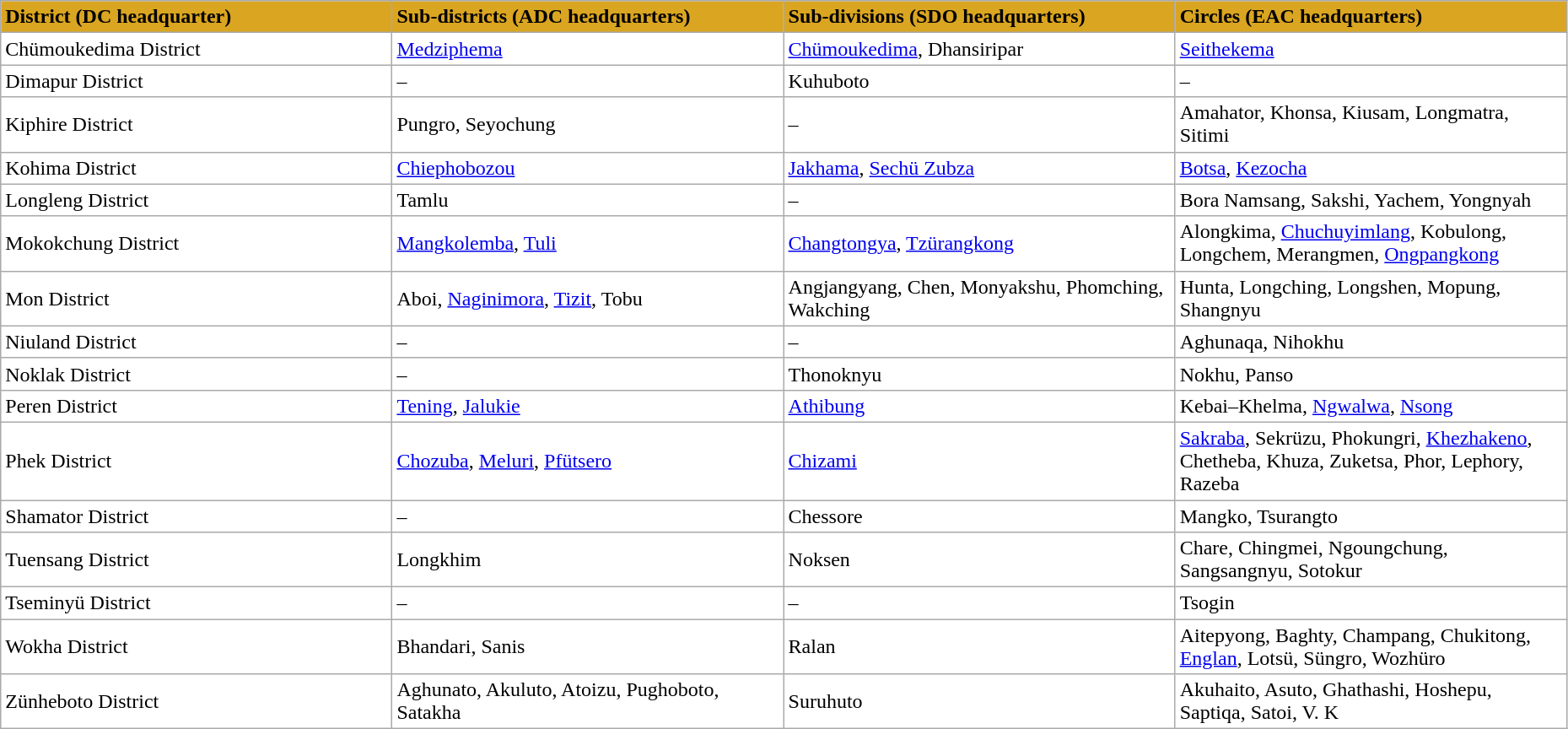<table class="wikitable sortable mw-collapsible" width="98%" style="border:1px solid black">
<tr bgcolor="#DAA520">
<td width="25%"><strong>District (DC headquarter)</strong></td>
<td width="25%"><strong>Sub-districts (ADC headquarters)</strong></td>
<td width="25%"><strong>Sub-divisions (SDO headquarters)</strong></td>
<td width="25%"><strong>Circles (EAC headquarters)</strong></td>
</tr>
<tr bgcolor="#FFFFFF">
<td>Chümoukedima District</td>
<td><a href='#'>Medziphema</a></td>
<td><a href='#'>Chümoukedima</a>, Dhansiripar</td>
<td><a href='#'>Seithekema</a></td>
</tr>
<tr bgcolor="#FFFFFF">
<td>Dimapur District</td>
<td>–</td>
<td>Kuhuboto</td>
<td>–</td>
</tr>
<tr bgcolor="#FFFFFF">
<td>Kiphire District</td>
<td>Pungro, Seyochung</td>
<td>–</td>
<td>Amahator, Khonsa, Kiusam, Longmatra, Sitimi</td>
</tr>
<tr bgcolor="#FFFFFF">
<td>Kohima District</td>
<td><a href='#'>Chiephobozou</a></td>
<td><a href='#'>Jakhama</a>, <a href='#'>Sechü Zubza</a></td>
<td><a href='#'>Botsa</a>, <a href='#'>Kezocha</a></td>
</tr>
<tr bgcolor="#FFFFFF">
<td>Longleng District</td>
<td>Tamlu</td>
<td>–</td>
<td>Bora Namsang, Sakshi, Yachem, Yongnyah</td>
</tr>
<tr bgcolor="#FFFFFF">
<td>Mokokchung District</td>
<td><a href='#'>Mangkolemba</a>, <a href='#'>Tuli</a></td>
<td><a href='#'>Changtongya</a>, <a href='#'>Tzürangkong</a></td>
<td>Alongkima, <a href='#'>Chuchuyimlang</a>, Kobulong, Longchem, Merangmen, <a href='#'>Ongpangkong</a></td>
</tr>
<tr bgcolor="#FFFFFF">
<td>Mon District</td>
<td>Aboi, <a href='#'>Naginimora</a>, <a href='#'>Tizit</a>, Tobu</td>
<td>Angjangyang, Chen, Monyakshu, Phomching, Wakching</td>
<td>Hunta, Longching, Longshen, Mopung, Shangnyu</td>
</tr>
<tr bgcolor="#FFFFFF">
<td>Niuland District</td>
<td>–</td>
<td>–</td>
<td>Aghunaqa, Nihokhu</td>
</tr>
<tr bgcolor="#FFFFFF">
<td>Noklak District</td>
<td>–</td>
<td>Thonoknyu</td>
<td>Nokhu, Panso</td>
</tr>
<tr bgcolor="#FFFFFF">
<td>Peren District</td>
<td><a href='#'>Tening</a>, <a href='#'>Jalukie</a></td>
<td><a href='#'>Athibung</a></td>
<td>Kebai–Khelma, <a href='#'>Ngwalwa</a>, <a href='#'>Nsong</a></td>
</tr>
<tr bgcolor="#FFFFFF">
<td>Phek District</td>
<td><a href='#'>Chozuba</a>, <a href='#'>Meluri</a>, <a href='#'>Pfütsero</a></td>
<td><a href='#'>Chizami</a></td>
<td><a href='#'>Sakraba</a>,  Sekrüzu, Phokungri, <a href='#'>Khezhakeno</a>, Chetheba, Khuza, Zuketsa, Phor, Lephory, Razeba</td>
</tr>
<tr bgcolor="#FFFFFF">
<td>Shamator District</td>
<td>–</td>
<td>Chessore</td>
<td>Mangko, Tsurangto</td>
</tr>
<tr bgcolor="#FFFFFF">
<td>Tuensang District</td>
<td>Longkhim</td>
<td>Noksen</td>
<td>Chare, Chingmei, Ngoungchung, Sangsangnyu, Sotokur</td>
</tr>
<tr bgcolor="#FFFFFF">
<td>Tseminyü District</td>
<td>–</td>
<td>–</td>
<td>Tsogin</td>
</tr>
<tr bgcolor="#FFFFFF">
<td>Wokha District</td>
<td>Bhandari, Sanis</td>
<td>Ralan</td>
<td>Aitepyong, Baghty, Champang, Chukitong, <a href='#'>Englan</a>, Lotsü, Süngro, Wozhüro</td>
</tr>
<tr bgcolor="#FFFFFF">
<td>Zünheboto District</td>
<td>Aghunato, Akuluto, Atoizu, Pughoboto, Satakha</td>
<td>Suruhuto</td>
<td>Akuhaito, Asuto, Ghathashi, Hoshepu, Saptiqa, Satoi, V. K</td>
</tr>
</table>
